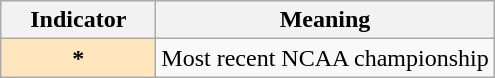<table class="wikitable">
<tr>
<th scope="col">Indicator</th>
<th scope="col">Meaning</th>
</tr>
<tr>
<th scope="row" style="background:#FFE6BD; width:6em;">*</th>
<td>Most recent NCAA championship</td>
</tr>
</table>
